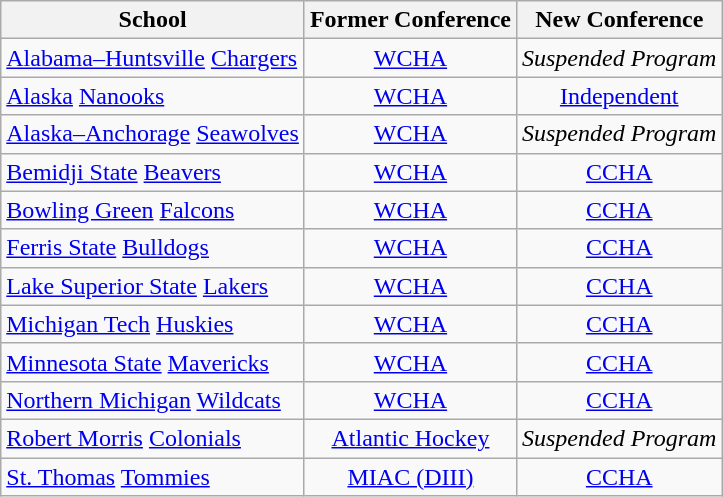<table class="wikitable sortable">
<tr>
<th>School</th>
<th>Former Conference</th>
<th>New Conference</th>
</tr>
<tr>
<td><a href='#'>Alabama–Huntsville</a> <a href='#'>Chargers</a></td>
<td style="text-align:center;"><a href='#'>WCHA</a></td>
<td style="text-align:center;"><em>Suspended Program</em></td>
</tr>
<tr>
<td><a href='#'>Alaska</a> <a href='#'>Nanooks</a></td>
<td style="text-align:center;"><a href='#'>WCHA</a></td>
<td style="text-align:center;"><a href='#'>Independent</a></td>
</tr>
<tr>
<td><a href='#'>Alaska–Anchorage</a> <a href='#'>Seawolves</a></td>
<td style="text-align:center;"><a href='#'>WCHA</a></td>
<td style="text-align:center;"><em>Suspended Program</em></td>
</tr>
<tr>
<td><a href='#'>Bemidji State</a> <a href='#'>Beavers</a></td>
<td style="text-align:center;"><a href='#'>WCHA</a></td>
<td style="text-align:center;"><a href='#'>CCHA</a></td>
</tr>
<tr>
<td><a href='#'>Bowling Green</a> <a href='#'>Falcons</a></td>
<td style="text-align:center;"><a href='#'>WCHA</a></td>
<td style="text-align:center;"><a href='#'>CCHA</a></td>
</tr>
<tr>
<td><a href='#'>Ferris State</a> <a href='#'>Bulldogs</a></td>
<td style="text-align:center;"><a href='#'>WCHA</a></td>
<td style="text-align:center;"><a href='#'>CCHA</a></td>
</tr>
<tr>
<td><a href='#'>Lake Superior State</a> <a href='#'>Lakers</a></td>
<td style="text-align:center;"><a href='#'>WCHA</a></td>
<td style="text-align:center;"><a href='#'>CCHA</a></td>
</tr>
<tr>
<td><a href='#'>Michigan Tech</a> <a href='#'>Huskies</a></td>
<td style="text-align:center;"><a href='#'>WCHA</a></td>
<td style="text-align:center;"><a href='#'>CCHA</a></td>
</tr>
<tr>
<td><a href='#'>Minnesota State</a> <a href='#'>Mavericks</a></td>
<td style="text-align:center;"><a href='#'>WCHA</a></td>
<td style="text-align:center;"><a href='#'>CCHA</a></td>
</tr>
<tr>
<td><a href='#'>Northern Michigan</a> <a href='#'>Wildcats</a></td>
<td style="text-align:center;"><a href='#'>WCHA</a></td>
<td style="text-align:center;"><a href='#'>CCHA</a></td>
</tr>
<tr>
<td><a href='#'>Robert Morris</a> <a href='#'>Colonials</a></td>
<td style="text-align:center;"><a href='#'>Atlantic Hockey</a></td>
<td style="text-align:center;"><em>Suspended Program</em></td>
</tr>
<tr>
<td><a href='#'>St. Thomas</a> <a href='#'>Tommies</a></td>
<td style="text-align:center;"><a href='#'>MIAC (DIII)</a></td>
<td style="text-align:center;"><a href='#'>CCHA</a></td>
</tr>
</table>
